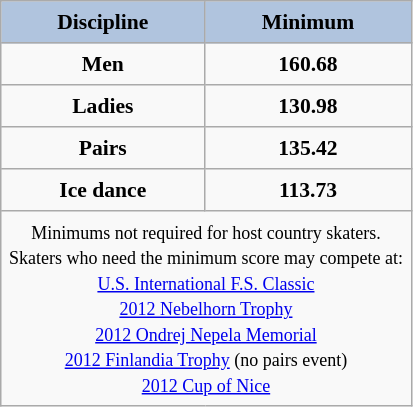<table border="2" cellpadding="5" cellspacing="0" style="margin: 1em 1em 1em 0; background: #f9f9f9; border: 1px #aaa solid; border-collapse: collapse; font-size: 90%;">
<tr style="background:#b0c4de; text-align:center;">
<th>Discipline</th>
<th>Minimum</th>
</tr>
<tr>
<th>Men</th>
<th>160.68</th>
</tr>
<tr>
<th>Ladies</th>
<th>130.98</th>
</tr>
<tr>
<th>Pairs</th>
<th>135.42</th>
</tr>
<tr>
<th>Ice dance</th>
<th>113.73</th>
</tr>
<tr>
<td colspan="2" style="text-align:center;"><small> Minimums not required for host country skaters. <br> Skaters who need the minimum score may compete at: <br> <a href='#'>U.S. International F.S. Classic</a> <br> <a href='#'>2012 Nebelhorn Trophy</a> <br> <a href='#'>2012 Ondrej Nepela Memorial</a> <br> <a href='#'>2012 Finlandia Trophy</a> (no pairs event) <br> <a href='#'>2012 Cup of Nice</a> </small></td>
</tr>
</table>
